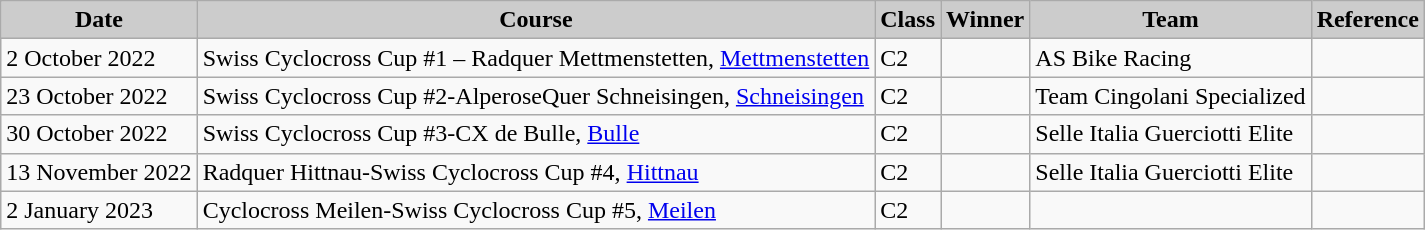<table class="wikitable sortable alternance ">
<tr>
<th scope="col" style="background-color:#CCCCCC;">Date</th>
<th scope="col" style="background-color:#CCCCCC;">Course</th>
<th scope="col" style="background-color:#CCCCCC;">Class</th>
<th scope="col" style="background-color:#CCCCCC;">Winner</th>
<th scope="col" style="background-color:#CCCCCC;">Team</th>
<th scope="col" style="background-color:#CCCCCC;">Reference</th>
</tr>
<tr>
<td>2 October 2022</td>
<td> Swiss Cyclocross Cup #1 – Radquer Mettmenstetten, <a href='#'>Mettmenstetten</a></td>
<td>C2</td>
<td></td>
<td>AS Bike Racing</td>
<td></td>
</tr>
<tr>
<td>23 October 2022</td>
<td> Swiss Cyclocross Cup #2-AlperoseQuer Schneisingen, <a href='#'>Schneisingen</a></td>
<td>C2</td>
<td></td>
<td>Team Cingolani Specialized</td>
<td></td>
</tr>
<tr>
<td>30 October 2022</td>
<td> Swiss Cyclocross Cup #3-CX de Bulle, <a href='#'>Bulle</a></td>
<td>C2</td>
<td></td>
<td>Selle Italia Guerciotti Elite</td>
<td></td>
</tr>
<tr>
<td>13 November 2022</td>
<td> Radquer Hittnau-Swiss Cyclocross Cup #4, <a href='#'>Hittnau</a></td>
<td>C2</td>
<td></td>
<td>Selle Italia Guerciotti Elite</td>
<td></td>
</tr>
<tr>
<td>2 January 2023</td>
<td> Cyclocross Meilen-Swiss Cyclocross Cup #5, <a href='#'>Meilen</a></td>
<td>C2</td>
<td></td>
<td></td>
<td></td>
</tr>
</table>
